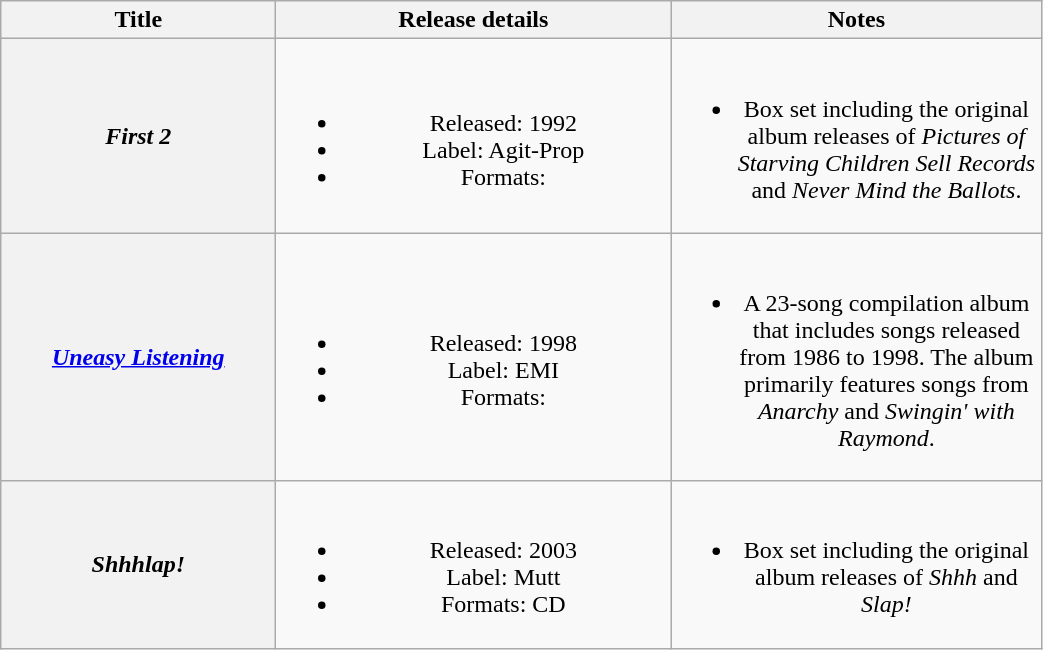<table class="wikitable plainrowheaders" style="text-align:center;">
<tr>
<th scope="col" style="width:11em;">Title</th>
<th scope="col" style="width:16em;">Release details</th>
<th scope="col" style="width:15em;">Notes</th>
</tr>
<tr>
<th scope="row"><em>First 2</em></th>
<td><br><ul><li>Released: 1992</li><li>Label: Agit-Prop</li><li>Formats: </li></ul></td>
<td><br><ul><li>Box set including the original album releases of <em>Pictures of Starving Children Sell Records</em> and <em>Never Mind the Ballots</em>.</li></ul></td>
</tr>
<tr>
<th scope="row"><em><a href='#'>Uneasy Listening</a></em></th>
<td><br><ul><li>Released: 1998</li><li>Label: EMI</li><li>Formats: </li></ul></td>
<td><br><ul><li>A 23-song compilation album that includes songs released from 1986 to 1998. The album primarily features songs from <em>Anarchy</em> and <em>Swingin' with Raymond</em>.</li></ul></td>
</tr>
<tr>
<th scope="row"><em>Shhhlap!</em></th>
<td><br><ul><li>Released: 2003</li><li>Label: Mutt</li><li>Formats: CD</li></ul></td>
<td><br><ul><li>Box set including the original album releases of <em>Shhh</em> and <em>Slap!</em></li></ul></td>
</tr>
</table>
